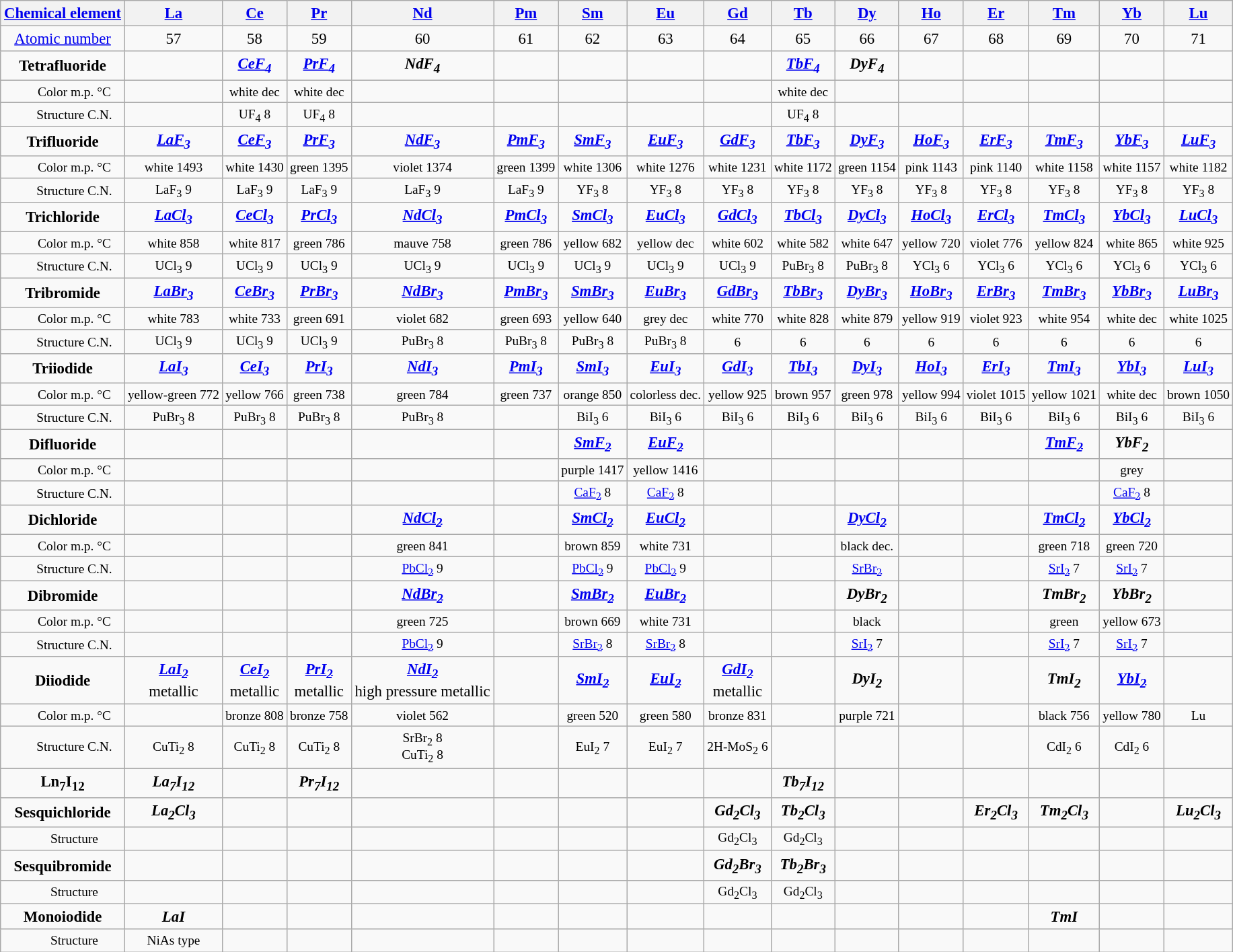<table class="wikitable collapsible collapsed" style="font-size: 95%; text-align: center;">
<tr>
<th><a href='#'>Chemical element</a></th>
<th><a href='#'>La</a></th>
<th><a href='#'>Ce</a></th>
<th><a href='#'>Pr</a></th>
<th><a href='#'>Nd</a></th>
<th><a href='#'>Pm</a></th>
<th><a href='#'>Sm</a></th>
<th><a href='#'>Eu</a></th>
<th><a href='#'>Gd</a></th>
<th><a href='#'>Tb</a></th>
<th><a href='#'>Dy</a></th>
<th><a href='#'>Ho</a></th>
<th><a href='#'>Er</a></th>
<th><a href='#'>Tm</a></th>
<th><a href='#'>Yb</a></th>
<th><a href='#'>Lu</a></th>
</tr>
<tr>
<td><a href='#'>Atomic number</a></td>
<td>57</td>
<td>58</td>
<td>59</td>
<td>60</td>
<td>61</td>
<td>62</td>
<td>63</td>
<td>64</td>
<td>65</td>
<td>66</td>
<td>67</td>
<td>68</td>
<td>69</td>
<td>70</td>
<td>71</td>
</tr>
<tr>
<td><strong>Tetrafluoride</strong></td>
<td></td>
<td><strong><em><a href='#'>CeF<sub>4</sub></a></em></strong></td>
<td><strong><em><a href='#'>PrF<sub>4</sub></a></em></strong></td>
<td><strong><em>NdF<sub>4</sub></em></strong></td>
<td></td>
<td></td>
<td></td>
<td></td>
<td><strong><em><a href='#'>TbF<sub>4</sub></a></em></strong></td>
<td><strong><em>DyF<sub>4</sub></em></strong></td>
<td></td>
<td></td>
<td></td>
<td></td>
<td></td>
</tr>
<tr style="font-size:85%">
<td style="padding-left: 2em">Color m.p. °C</td>
<td></td>
<td>white dec</td>
<td>white dec</td>
<td></td>
<td></td>
<td></td>
<td></td>
<td></td>
<td>white dec</td>
<td></td>
<td></td>
<td></td>
<td></td>
<td></td>
<td></td>
</tr>
<tr style="font-size:85%">
<td style="padding-left: 2em">Structure C.N.</td>
<td></td>
<td>UF<sub>4</sub> 8</td>
<td>UF<sub>4</sub> 8</td>
<td></td>
<td></td>
<td></td>
<td></td>
<td></td>
<td>UF<sub>4</sub> 8</td>
<td></td>
<td></td>
<td></td>
<td></td>
<td></td>
</tr>
<tr>
<td><strong>Trifluoride</strong></td>
<td><strong><em><a href='#'>LaF<sub>3</sub></a></em></strong></td>
<td><strong><em><a href='#'>CeF<sub>3</sub></a></em></strong></td>
<td><strong><em><a href='#'>PrF<sub>3</sub></a></em></strong></td>
<td><strong><em><a href='#'>NdF<sub>3</sub></a></em></strong></td>
<td><strong><em><a href='#'>PmF<sub>3</sub></a></em></strong></td>
<td><strong><em><a href='#'>SmF<sub>3</sub></a></em></strong></td>
<td><strong><em><a href='#'>EuF<sub>3</sub></a></em></strong></td>
<td><strong><em><a href='#'>GdF<sub>3</sub></a></em></strong></td>
<td><strong><em><a href='#'>TbF<sub>3</sub></a></em></strong></td>
<td><strong><em><a href='#'>DyF<sub>3</sub></a></em></strong></td>
<td><strong><em><a href='#'>HoF<sub>3</sub></a></em></strong></td>
<td><strong><em><a href='#'>ErF<sub>3</sub></a></em></strong></td>
<td><strong><em><a href='#'>TmF<sub>3</sub></a></em></strong></td>
<td><strong><em><a href='#'>YbF<sub>3</sub></a></em></strong></td>
<td><strong><em><a href='#'>LuF<sub>3</sub></a></em></strong></td>
</tr>
<tr style="font-size:85%">
<td style="padding-left: 2em">Color m.p. °C</td>
<td>white 1493</td>
<td>white 1430</td>
<td>green 1395</td>
<td>violet 1374</td>
<td>green 1399</td>
<td>white 1306</td>
<td>white 1276</td>
<td>white 1231</td>
<td>white 1172</td>
<td>green 1154</td>
<td>pink 1143</td>
<td>pink 1140</td>
<td>white 1158</td>
<td>white 1157</td>
<td>white 1182</td>
</tr>
<tr style="font-size:85%">
<td style="padding-left: 2em">Structure C.N.</td>
<td>LaF<sub>3</sub> 9</td>
<td>LaF<sub>3</sub> 9</td>
<td>LaF<sub>3</sub> 9</td>
<td>LaF<sub>3</sub> 9</td>
<td>LaF<sub>3</sub> 9</td>
<td>YF<sub>3</sub> 8</td>
<td>YF<sub>3</sub> 8</td>
<td>YF<sub>3</sub> 8</td>
<td>YF<sub>3</sub> 8</td>
<td>YF<sub>3</sub> 8</td>
<td>YF<sub>3</sub> 8</td>
<td>YF<sub>3</sub> 8</td>
<td>YF<sub>3</sub> 8</td>
<td>YF<sub>3</sub> 8</td>
<td>YF<sub>3</sub> 8</td>
</tr>
<tr>
<td><strong>Trichloride</strong></td>
<td><strong><em><a href='#'>LaCl<sub>3</sub></a></em></strong></td>
<td><strong><em><a href='#'>CeCl<sub>3</sub></a></em></strong></td>
<td><strong><em><a href='#'>PrCl<sub>3</sub></a></em></strong></td>
<td><strong><em><a href='#'>NdCl<sub>3</sub></a></em></strong></td>
<td><strong><em><a href='#'>PmCl<sub>3</sub></a></em></strong></td>
<td><strong><em><a href='#'>SmCl<sub>3</sub></a></em></strong></td>
<td><strong><em><a href='#'>EuCl<sub>3</sub></a></em></strong></td>
<td><strong><em><a href='#'>GdCl<sub>3</sub></a></em></strong></td>
<td><strong><em><a href='#'>TbCl<sub>3</sub></a></em></strong></td>
<td><strong><em><a href='#'>DyCl<sub>3</sub></a></em></strong></td>
<td><strong><em><a href='#'>HoCl<sub>3</sub></a></em></strong></td>
<td><strong><em><a href='#'>ErCl<sub>3</sub></a></em></strong></td>
<td><strong><em><a href='#'>TmCl<sub>3</sub></a></em></strong></td>
<td><strong><em><a href='#'>YbCl<sub>3</sub></a></em></strong></td>
<td><strong><em><a href='#'>LuCl<sub>3</sub></a></em></strong></td>
</tr>
<tr style="font-size:85%">
<td style="padding-left: 2em">Color m.p. °C</td>
<td>white 858</td>
<td>white 817</td>
<td>green 786</td>
<td>mauve 758</td>
<td>green 786</td>
<td>yellow 682</td>
<td>yellow dec</td>
<td>white 602</td>
<td>white 582</td>
<td>white 647</td>
<td>yellow 720</td>
<td>violet 776</td>
<td>yellow 824</td>
<td>white 865</td>
<td>white 925</td>
</tr>
<tr style="font-size:85%">
<td style="padding-left: 2em">Structure C.N.</td>
<td>UCl<sub>3</sub> 9</td>
<td>UCl<sub>3</sub> 9</td>
<td>UCl<sub>3</sub> 9</td>
<td>UCl<sub>3</sub> 9</td>
<td>UCl<sub>3</sub> 9</td>
<td>UCl<sub>3</sub> 9</td>
<td>UCl<sub>3</sub> 9</td>
<td>UCl<sub>3</sub> 9</td>
<td>PuBr<sub>3</sub> 8</td>
<td>PuBr<sub>3</sub> 8</td>
<td>YCl<sub>3</sub> 6</td>
<td>YCl<sub>3</sub> 6</td>
<td>YCl<sub>3</sub> 6</td>
<td>YCl<sub>3</sub> 6</td>
<td>YCl<sub>3</sub> 6</td>
</tr>
<tr>
<td><strong>Tribromide</strong></td>
<td><strong><em><a href='#'>LaBr<sub>3</sub></a></em></strong></td>
<td><strong><em><a href='#'>CeBr<sub>3</sub></a></em></strong></td>
<td><strong><em><a href='#'>PrBr<sub>3</sub></a></em></strong></td>
<td><strong><em><a href='#'>NdBr<sub>3</sub></a></em></strong></td>
<td><strong><em><a href='#'>PmBr<sub>3</sub></a></em></strong></td>
<td><strong><em><a href='#'>SmBr<sub>3</sub></a></em></strong></td>
<td><strong><em><a href='#'>EuBr<sub>3</sub></a></em></strong></td>
<td><strong><em><a href='#'>GdBr<sub>3</sub></a></em></strong></td>
<td><strong><em><a href='#'>TbBr<sub>3</sub></a></em></strong></td>
<td><strong><em><a href='#'>DyBr<sub>3</sub></a></em></strong></td>
<td><strong><em><a href='#'>HoBr<sub>3</sub></a></em></strong></td>
<td><strong><em><a href='#'>ErBr<sub>3</sub></a></em></strong></td>
<td><strong><em><a href='#'>TmBr<sub>3</sub></a></em></strong></td>
<td><strong><em><a href='#'>YbBr<sub>3</sub></a></em></strong></td>
<td><strong><em><a href='#'>LuBr<sub>3</sub></a></em></strong></td>
</tr>
<tr style="font-size:85%">
<td style="padding-left: 2em">Color m.p. °C</td>
<td>white 783</td>
<td>white 733</td>
<td>green 691</td>
<td>violet 682</td>
<td>green 693</td>
<td>yellow 640</td>
<td>grey dec</td>
<td>white 770</td>
<td>white 828</td>
<td>white 879</td>
<td>yellow 919</td>
<td>violet 923</td>
<td>white 954</td>
<td>white dec</td>
<td>white 1025</td>
</tr>
<tr style="font-size:85%">
<td style="padding-left: 2em">Structure C.N.</td>
<td>UCl<sub>3</sub> 9</td>
<td>UCl<sub>3</sub> 9</td>
<td>UCl<sub>3</sub> 9</td>
<td>PuBr<sub>3</sub> 8</td>
<td>PuBr<sub>3</sub> 8</td>
<td>PuBr<sub>3</sub> 8</td>
<td>PuBr<sub>3</sub> 8</td>
<td>6</td>
<td>6</td>
<td>6</td>
<td>6</td>
<td>6</td>
<td>6</td>
<td>6</td>
<td>6</td>
</tr>
<tr>
<td><strong>Triiodide</strong></td>
<td><strong><em><a href='#'>LaI<sub>3</sub></a></em></strong></td>
<td><strong><em><a href='#'>CeI<sub>3</sub></a></em></strong></td>
<td><strong><em><a href='#'>PrI<sub>3</sub></a></em></strong></td>
<td><strong><em><a href='#'>NdI<sub>3</sub></a></em></strong></td>
<td><strong><em><a href='#'>PmI<sub>3</sub></a></em></strong></td>
<td><strong><em><a href='#'>SmI<sub>3</sub></a></em></strong></td>
<td><strong><em><a href='#'>EuI<sub>3</sub></a></em></strong></td>
<td><strong><em><a href='#'>GdI<sub>3</sub></a></em></strong></td>
<td><strong><em><a href='#'>TbI<sub>3</sub></a></em></strong></td>
<td><strong><em><a href='#'>DyI<sub>3</sub></a></em></strong></td>
<td><strong><em><a href='#'>HoI<sub>3</sub></a></em></strong></td>
<td><strong><em><a href='#'>ErI<sub>3</sub></a></em></strong></td>
<td><strong><em><a href='#'>TmI<sub>3</sub></a></em></strong></td>
<td><strong><em><a href='#'>YbI<sub>3</sub></a></em></strong></td>
<td><strong><em><a href='#'>LuI<sub>3</sub></a></em></strong></td>
</tr>
<tr style="font-size:85%">
<td style="padding-left: 2em">Color m.p. °C</td>
<td>yellow-green 772</td>
<td>yellow 766</td>
<td>green 738</td>
<td>green 784</td>
<td>green 737</td>
<td>orange 850</td>
<td>colorless dec.</td>
<td>yellow 925</td>
<td>brown 957</td>
<td>green 978</td>
<td>yellow 994</td>
<td>violet 1015</td>
<td>yellow 1021</td>
<td>white dec</td>
<td>brown 1050</td>
</tr>
<tr style="font-size:85%">
<td style="padding-left: 2em">Structure C.N.</td>
<td>PuBr<sub>3</sub> 8</td>
<td>PuBr<sub>3</sub> 8</td>
<td>PuBr<sub>3</sub> 8</td>
<td>PuBr<sub>3</sub> 8</td>
<td></td>
<td>BiI<sub>3</sub> 6</td>
<td>BiI<sub>3</sub> 6</td>
<td>BiI<sub>3</sub> 6</td>
<td>BiI<sub>3</sub> 6</td>
<td>BiI<sub>3</sub> 6</td>
<td>BiI<sub>3</sub> 6</td>
<td>BiI<sub>3</sub> 6</td>
<td>BiI<sub>3</sub> 6</td>
<td>BiI<sub>3</sub> 6</td>
<td>BiI<sub>3</sub> 6</td>
</tr>
<tr>
<td><strong>Difluoride</strong></td>
<td></td>
<td></td>
<td></td>
<td></td>
<td></td>
<td><strong><em><a href='#'>SmF<sub>2</sub></a></em></strong></td>
<td><strong><em><a href='#'>EuF<sub>2</sub></a></em></strong></td>
<td></td>
<td></td>
<td></td>
<td></td>
<td></td>
<td><strong><em><a href='#'>TmF<sub>2</sub></a></em></strong></td>
<td><strong><em>YbF<sub>2</sub></em></strong></td>
<td></td>
</tr>
<tr style="font-size:85%">
<td style="padding-left: 2em">Color m.p. °C</td>
<td></td>
<td></td>
<td></td>
<td></td>
<td></td>
<td>purple 1417</td>
<td>yellow 1416</td>
<td></td>
<td></td>
<td></td>
<td></td>
<td></td>
<td></td>
<td>grey</td>
<td></td>
</tr>
<tr style="font-size:85%">
<td style="padding-left: 2em">Structure C.N.</td>
<td></td>
<td></td>
<td></td>
<td></td>
<td></td>
<td><a href='#'>CaF<sub>2</sub></a> 8</td>
<td><a href='#'>CaF<sub>2</sub></a> 8</td>
<td></td>
<td></td>
<td></td>
<td></td>
<td></td>
<td></td>
<td><a href='#'>CaF<sub>2</sub></a> 8</td>
<td></td>
</tr>
<tr>
<td><strong>Dichloride</strong></td>
<td></td>
<td></td>
<td></td>
<td><strong><em><a href='#'>NdCl<sub>2</sub></a></em></strong></td>
<td></td>
<td><strong><em><a href='#'>SmCl<sub>2</sub></a></em></strong></td>
<td><strong><em><a href='#'>EuCl<sub>2</sub></a></em></strong></td>
<td></td>
<td></td>
<td><strong><em><a href='#'>DyCl<sub>2</sub></a></em></strong></td>
<td></td>
<td></td>
<td><strong><em><a href='#'>TmCl<sub>2</sub></a></em></strong></td>
<td><strong><em><a href='#'>YbCl<sub>2</sub></a></em></strong></td>
<td></td>
</tr>
<tr style="font-size:85%">
<td style="padding-left: 2em">Color m.p. °C</td>
<td></td>
<td></td>
<td></td>
<td>green 841</td>
<td></td>
<td>brown 859</td>
<td>white 731</td>
<td></td>
<td></td>
<td>black dec.</td>
<td></td>
<td></td>
<td>green 718</td>
<td>green 720</td>
<td></td>
</tr>
<tr style="font-size:85%">
<td style="padding-left: 2em">Structure C.N.</td>
<td></td>
<td></td>
<td></td>
<td><a href='#'>PbCl<sub>2</sub></a> 9</td>
<td></td>
<td><a href='#'>PbCl<sub>2</sub></a> 9</td>
<td><a href='#'>PbCl<sub>2</sub></a> 9</td>
<td></td>
<td></td>
<td><a href='#'>SrBr<sub>2</sub></a></td>
<td></td>
<td></td>
<td><a href='#'>SrI<sub>2</sub></a> 7</td>
<td><a href='#'>SrI<sub>2</sub></a> 7</td>
<td></td>
</tr>
<tr>
<td><strong>Dibromide</strong></td>
<td></td>
<td></td>
<td></td>
<td><strong><em><a href='#'>NdBr<sub>2</sub></a></em></strong></td>
<td></td>
<td><strong><em><a href='#'>SmBr<sub>2</sub></a></em></strong></td>
<td><strong><em><a href='#'>EuBr<sub>2</sub></a></em></strong></td>
<td></td>
<td></td>
<td><strong><em>DyBr<sub>2</sub></em></strong></td>
<td></td>
<td></td>
<td><strong><em>TmBr<sub>2</sub></em></strong></td>
<td><strong><em>YbBr<sub>2</sub></em></strong></td>
<td></td>
</tr>
<tr style="font-size:85%">
<td style="padding-left: 2em">Color m.p. °C</td>
<td></td>
<td></td>
<td></td>
<td>green 725</td>
<td></td>
<td>brown 669</td>
<td>white 731</td>
<td></td>
<td></td>
<td>black</td>
<td></td>
<td></td>
<td>green</td>
<td>yellow 673</td>
<td></td>
</tr>
<tr style="font-size:85%">
<td style="padding-left: 2em">Structure C.N.</td>
<td></td>
<td></td>
<td></td>
<td><a href='#'>PbCl<sub>2</sub></a> 9</td>
<td></td>
<td><a href='#'>SrBr<sub>2</sub></a> 8</td>
<td><a href='#'>SrBr<sub>2</sub></a> 8</td>
<td></td>
<td></td>
<td><a href='#'>SrI<sub>2</sub></a> 7</td>
<td></td>
<td></td>
<td><a href='#'>SrI<sub>2</sub></a> 7</td>
<td><a href='#'>SrI<sub>2</sub></a> 7</td>
<td></td>
</tr>
<tr>
<td><strong>Diiodide</strong></td>
<td><strong><em><a href='#'>LaI<sub>2</sub></a></em></strong><br> metallic</td>
<td><strong><em><a href='#'>CeI<sub>2</sub></a></em></strong><br> metallic</td>
<td><strong><em><a href='#'>PrI<sub>2</sub></a></em></strong><br> metallic</td>
<td><strong><em><a href='#'>NdI<sub>2</sub></a></em></strong><br> high pressure metallic</td>
<td></td>
<td><strong><em><a href='#'>SmI<sub>2</sub></a></em></strong></td>
<td><strong><em><a href='#'>EuI<sub>2</sub></a></em></strong></td>
<td><strong><em><a href='#'>GdI<sub>2</sub></a></em></strong><br> metallic</td>
<td></td>
<td><strong><em>DyI<sub>2</sub></em></strong></td>
<td></td>
<td></td>
<td><strong><em>TmI<sub>2</sub></em></strong></td>
<td><strong><em><a href='#'>YbI<sub>2</sub></a></em></strong></td>
<td></td>
</tr>
<tr style="font-size:85%">
<td style="padding-left: 2em">Color m.p. °C</td>
<td></td>
<td>bronze 808</td>
<td>bronze 758</td>
<td>violet 562</td>
<td></td>
<td>green 520</td>
<td>green 580</td>
<td>bronze 831</td>
<td></td>
<td>purple 721</td>
<td></td>
<td></td>
<td>black 756</td>
<td>yellow 780</td>
<td>Lu</td>
</tr>
<tr style="font-size:85%">
<td style="padding-left: 2em">Structure C.N.</td>
<td>CuTi<sub>2</sub> 8</td>
<td>CuTi<sub>2</sub> 8</td>
<td>CuTi<sub>2</sub> 8</td>
<td>SrBr<sub>2</sub> 8 <br>CuTi<sub>2</sub> 8</td>
<td></td>
<td>EuI<sub>2</sub> 7</td>
<td>EuI<sub>2</sub> 7</td>
<td>2H-MoS<sub>2</sub> 6</td>
<td></td>
<td></td>
<td></td>
<td></td>
<td>CdI<sub>2</sub> 6</td>
<td>CdI<sub>2</sub> 6</td>
<td></td>
</tr>
<tr>
<td><strong>Ln<sub>7</sub>I<sub>12</sub></strong></td>
<td><strong><em>La<sub>7</sub>I<sub>12</sub></em></strong></td>
<td></td>
<td><strong><em>Pr<sub>7</sub>I<sub>12</sub></em></strong></td>
<td></td>
<td></td>
<td></td>
<td></td>
<td></td>
<td><strong><em>Tb<sub>7</sub>I<sub>12</sub></em></strong></td>
<td></td>
<td></td>
<td></td>
<td></td>
<td></td>
<td></td>
</tr>
<tr>
<td><strong>Sesquichloride</strong></td>
<td><strong><em>La<sub>2</sub>Cl<sub>3</sub></em></strong></td>
<td></td>
<td></td>
<td></td>
<td></td>
<td></td>
<td></td>
<td><strong><em>Gd<sub>2</sub>Cl<sub>3</sub></em></strong></td>
<td><strong><em>Tb<sub>2</sub>Cl<sub>3</sub></em></strong></td>
<td></td>
<td></td>
<td><strong><em>Er<sub>2</sub>Cl<sub>3</sub></em></strong></td>
<td><strong><em>Tm<sub>2</sub>Cl<sub>3</sub></em></strong></td>
<td></td>
<td><strong><em>Lu<sub>2</sub>Cl<sub>3</sub></em></strong></td>
</tr>
<tr style="font-size:85%">
<td style="padding-left: 2em">Structure</td>
<td></td>
<td></td>
<td></td>
<td></td>
<td></td>
<td></td>
<td></td>
<td>Gd<sub>2</sub>Cl<sub>3</sub></td>
<td>Gd<sub>2</sub>Cl<sub>3</sub></td>
<td></td>
<td></td>
<td></td>
<td></td>
<td></td>
<td></td>
</tr>
<tr>
<td><strong>Sesquibromide</strong></td>
<td></td>
<td></td>
<td></td>
<td></td>
<td></td>
<td></td>
<td></td>
<td><strong><em>Gd<sub>2</sub>Br<sub>3</sub></em></strong></td>
<td><strong><em>Tb<sub>2</sub>Br<sub>3</sub></em></strong></td>
<td></td>
<td></td>
<td></td>
<td></td>
<td></td>
<td></td>
</tr>
<tr style="font-size:85%">
<td style="padding-left: 2em">Structure</td>
<td></td>
<td></td>
<td></td>
<td></td>
<td></td>
<td></td>
<td></td>
<td>Gd<sub>2</sub>Cl<sub>3</sub></td>
<td>Gd<sub>2</sub>Cl<sub>3</sub></td>
<td></td>
<td></td>
<td></td>
<td></td>
<td></td>
<td></td>
</tr>
<tr>
<td><strong>Monoiodide</strong></td>
<td><strong><em>LaI</em></strong></td>
<td></td>
<td></td>
<td></td>
<td></td>
<td></td>
<td></td>
<td></td>
<td></td>
<td></td>
<td></td>
<td></td>
<td><strong><em>TmI</em></strong></td>
<td></td>
<td></td>
</tr>
<tr style="font-size:85%">
<td style="padding-left: 2em">Structure</td>
<td>NiAs type</td>
<td></td>
<td></td>
<td></td>
<td></td>
<td></td>
<td></td>
<td></td>
<td></td>
<td></td>
<td></td>
<td></td>
<td></td>
<td></td>
<td></td>
</tr>
</table>
